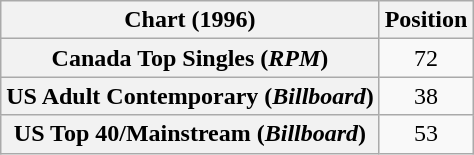<table class="wikitable sortable plainrowheaders" style="text-align:center">
<tr>
<th>Chart (1996)</th>
<th>Position</th>
</tr>
<tr>
<th scope="row">Canada Top Singles (<em>RPM</em>)</th>
<td>72</td>
</tr>
<tr>
<th scope="row">US Adult Contemporary (<em>Billboard</em>)</th>
<td>38</td>
</tr>
<tr>
<th scope="row">US Top 40/Mainstream (<em>Billboard</em>)</th>
<td>53</td>
</tr>
</table>
